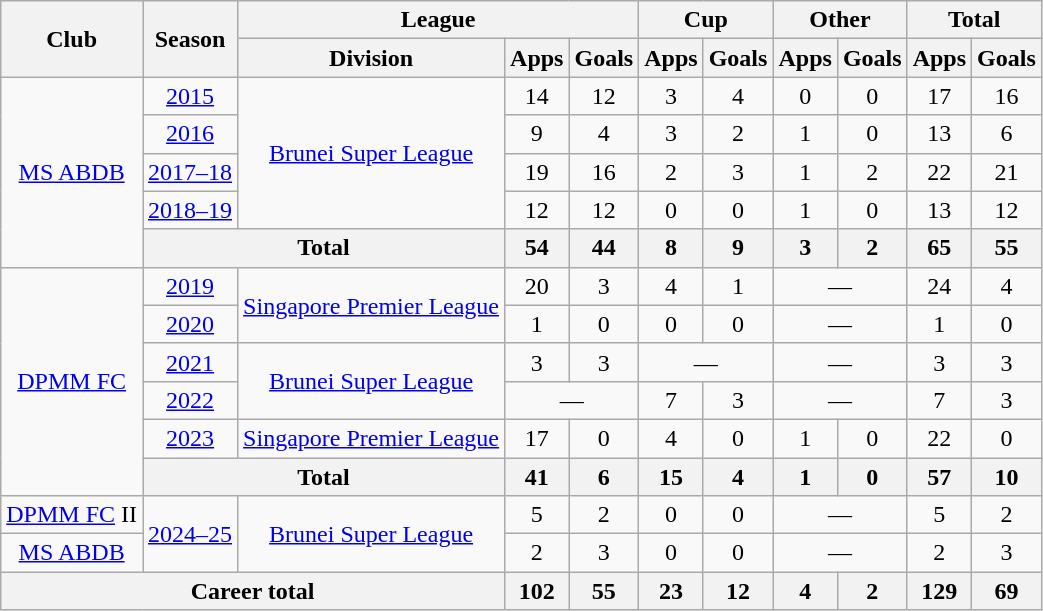<table class="wikitable" style="text-align: center">
<tr>
<th rowspan="2">Club</th>
<th rowspan="2">Season</th>
<th colspan="3">League</th>
<th colspan="2">Cup</th>
<th colspan="2">Other</th>
<th colspan="2">Total</th>
</tr>
<tr>
<th>Division</th>
<th>Apps</th>
<th>Goals</th>
<th>Apps</th>
<th>Goals</th>
<th>Apps</th>
<th>Goals</th>
<th>Apps</th>
<th>Goals</th>
</tr>
<tr>
<td rowspan="5"><a href='#'>MS ABDB</a></td>
<td><a href='#'>2015</a></td>
<td rowspan="4"><a href='#'>Brunei Super League</a></td>
<td>14</td>
<td>12</td>
<td>3</td>
<td>4</td>
<td>0</td>
<td>0</td>
<td>17</td>
<td>16</td>
</tr>
<tr>
<td><a href='#'>2016</a></td>
<td>9</td>
<td>4</td>
<td>3</td>
<td>2</td>
<td>1</td>
<td>0</td>
<td>13</td>
<td>6</td>
</tr>
<tr>
<td><a href='#'>2017–18</a></td>
<td>19</td>
<td>16</td>
<td>2</td>
<td>3</td>
<td>1</td>
<td>2</td>
<td>22</td>
<td>21</td>
</tr>
<tr>
<td><a href='#'>2018–19</a></td>
<td>12</td>
<td>12</td>
<td>0</td>
<td>0</td>
<td>1</td>
<td>0</td>
<td>13</td>
<td>12</td>
</tr>
<tr>
<th colspan=2>Total</th>
<th>54</th>
<th>44</th>
<th>8</th>
<th>9</th>
<th>3</th>
<th>2</th>
<th>65</th>
<th>55</th>
</tr>
<tr>
<td rowspan="6"><a href='#'>DPMM FC</a></td>
<td><a href='#'>2019</a></td>
<td rowspan="2"><a href='#'>Singapore Premier League</a></td>
<td>20</td>
<td>3</td>
<td>4</td>
<td>1</td>
<td colspan="2">—</td>
<td>24</td>
<td>4</td>
</tr>
<tr>
<td><a href='#'>2020</a></td>
<td>1</td>
<td>0</td>
<td>0</td>
<td>0</td>
<td colspan="2">—</td>
<td>1</td>
<td>0</td>
</tr>
<tr>
<td><a href='#'>2021</a></td>
<td rowspan="2"><a href='#'>Brunei Super League</a></td>
<td>3</td>
<td>3</td>
<td colspan="2">—</td>
<td colspan="2">—</td>
<td>3</td>
<td>3</td>
</tr>
<tr>
<td><a href='#'>2022</a></td>
<td colspan="2">—</td>
<td>7</td>
<td>3</td>
<td colspan="2">—</td>
<td>7</td>
<td>3</td>
</tr>
<tr>
<td><a href='#'>2023</a></td>
<td><a href='#'>Singapore Premier League</a></td>
<td>17</td>
<td>0</td>
<td>4</td>
<td>0</td>
<td>1</td>
<td>0</td>
<td>22</td>
<td>0</td>
</tr>
<tr>
<th colspan=2>Total</th>
<th>41</th>
<th>6</th>
<th>15</th>
<th>4</th>
<th>1</th>
<th>0</th>
<th>57</th>
<th>10</th>
</tr>
<tr>
<td><a href='#'>DPMM FC</a> II</td>
<td rowspan="2"><a href='#'>2024–25</a></td>
<td rowspan="2"><a href='#'>Brunei Super League</a></td>
<td>5</td>
<td>2</td>
<td>0</td>
<td>0</td>
<td colspan="2">—</td>
<td>5</td>
<td>2</td>
</tr>
<tr>
<td><a href='#'>MS ABDB</a></td>
<td>2</td>
<td>3</td>
<td>0</td>
<td>0</td>
<td colspan="2">—</td>
<td>2</td>
<td>3</td>
</tr>
<tr>
<th colspan=3>Career total</th>
<th>102</th>
<th>55</th>
<th>23</th>
<th>12</th>
<th>4</th>
<th>2</th>
<th>129</th>
<th>69</th>
</tr>
</table>
